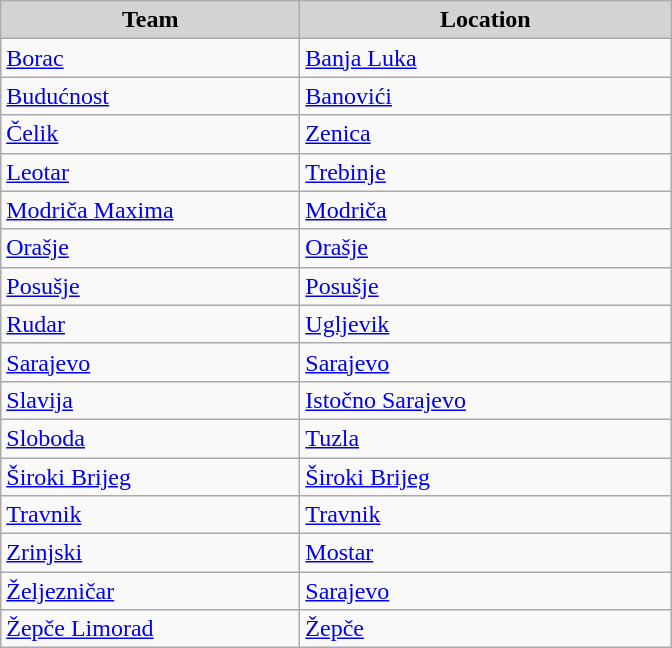<table class="wikitable" style="text-align:left">
<tr>
<th style="background:lightgrey;width:12em">Team</th>
<th style="background:lightgrey;width:15em">Location</th>
</tr>
<tr>
<td><a href='#'>Borac</a></td>
<td><a href='#'>Banja Luka</a></td>
</tr>
<tr>
<td><a href='#'>Budućnost</a></td>
<td><a href='#'>Banovići</a></td>
</tr>
<tr>
<td><a href='#'>Čelik</a></td>
<td><a href='#'>Zenica</a></td>
</tr>
<tr>
<td><a href='#'>Leotar</a></td>
<td><a href='#'>Trebinje</a></td>
</tr>
<tr>
<td><a href='#'>Modriča Maxima</a></td>
<td><a href='#'>Modriča</a></td>
</tr>
<tr>
<td><a href='#'>Orašje</a></td>
<td><a href='#'>Orašje</a></td>
</tr>
<tr>
<td><a href='#'>Posušje</a></td>
<td><a href='#'>Posušje</a></td>
</tr>
<tr>
<td><a href='#'>Rudar</a></td>
<td><a href='#'>Ugljevik</a></td>
</tr>
<tr>
<td><a href='#'>Sarajevo</a></td>
<td><a href='#'>Sarajevo</a></td>
</tr>
<tr>
<td><a href='#'>Slavija</a></td>
<td><a href='#'>Istočno Sarajevo</a></td>
</tr>
<tr>
<td><a href='#'>Sloboda</a></td>
<td><a href='#'>Tuzla</a></td>
</tr>
<tr>
<td><a href='#'>Široki Brijeg</a></td>
<td><a href='#'>Široki Brijeg</a></td>
</tr>
<tr>
<td><a href='#'>Travnik</a></td>
<td><a href='#'>Travnik</a></td>
</tr>
<tr>
<td><a href='#'>Zrinjski</a></td>
<td><a href='#'>Mostar</a></td>
</tr>
<tr>
<td><a href='#'>Željezničar</a></td>
<td><a href='#'>Sarajevo</a></td>
</tr>
<tr>
<td><a href='#'>Žepče Limorad</a></td>
<td><a href='#'>Žepče</a></td>
</tr>
</table>
